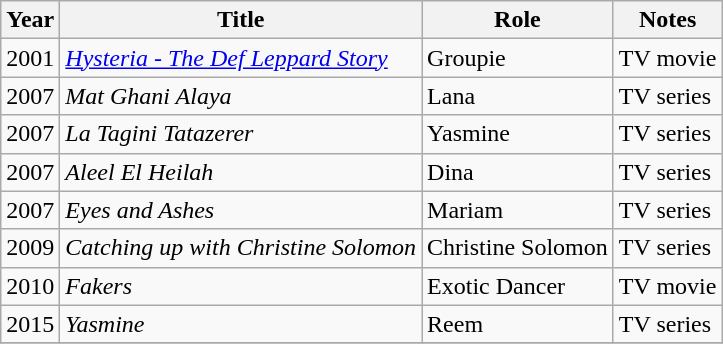<table class="wikitable sortable">
<tr>
<th>Year</th>
<th>Title</th>
<th>Role</th>
<th class="unsortable">Notes</th>
</tr>
<tr>
<td>2001</td>
<td><em><a href='#'>Hysteria - The Def Leppard Story</a></em></td>
<td>Groupie</td>
<td>TV movie</td>
</tr>
<tr>
<td>2007</td>
<td><em>Mat Ghani Alaya</em></td>
<td>Lana</td>
<td>TV series</td>
</tr>
<tr>
<td>2007</td>
<td><em>La Tagini Tatazerer</em></td>
<td>Yasmine</td>
<td>TV series</td>
</tr>
<tr>
<td>2007</td>
<td><em>Aleel El Heilah</em></td>
<td>Dina</td>
<td>TV series</td>
</tr>
<tr>
<td>2007</td>
<td><em>Eyes and Ashes</em></td>
<td>Mariam</td>
<td>TV series</td>
</tr>
<tr>
<td>2009</td>
<td><em>Catching up with Christine Solomon</em></td>
<td>Christine Solomon</td>
<td>TV series</td>
</tr>
<tr>
<td>2010</td>
<td><em>Fakers</em></td>
<td>Exotic Dancer</td>
<td>TV movie</td>
</tr>
<tr>
<td>2015</td>
<td><em>Yasmine</em></td>
<td>Reem</td>
<td>TV series</td>
</tr>
<tr>
</tr>
</table>
